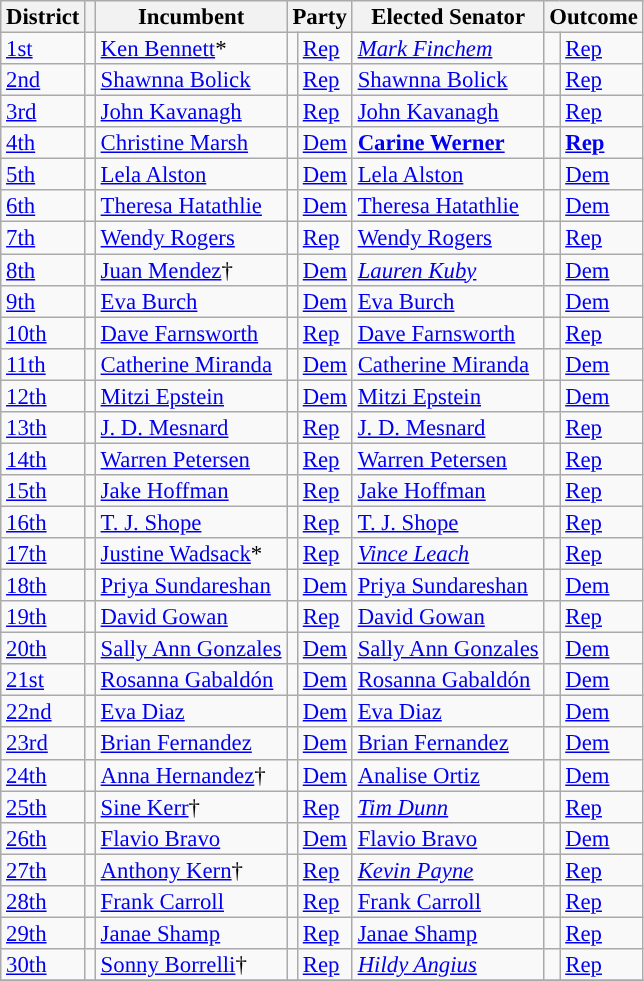<table class="sortable wikitable" style="font-size:95%;line-height:14px;">
<tr>
<th>District</th>
<th></th>
<th>Incumbent</th>
<th colspan="2">Party</th>
<th>Elected Senator</th>
<th colspan="2">Outcome</th>
</tr>
<tr>
<td><a href='#'>1st</a></td>
<td></td>
<td><a href='#'>Ken Bennett</a>*</td>
<td style="background:"></td>
<td><a href='#'>Rep</a></td>
<td><em><a href='#'>Mark Finchem</a></em></td>
<td style="background:"></td>
<td><a href='#'>Rep</a></td>
</tr>
<tr>
<td><a href='#'>2nd</a></td>
<td></td>
<td><a href='#'>Shawnna Bolick</a></td>
<td style="background:"></td>
<td><a href='#'>Rep</a></td>
<td><a href='#'>Shawnna Bolick</a></td>
<td style="background:"></td>
<td><a href='#'>Rep</a></td>
</tr>
<tr>
<td><a href='#'>3rd</a></td>
<td></td>
<td><a href='#'>John Kavanagh</a></td>
<td style="background:"></td>
<td><a href='#'>Rep</a></td>
<td><a href='#'>John Kavanagh</a></td>
<td style="background:"></td>
<td><a href='#'>Rep</a></td>
</tr>
<tr>
<td><a href='#'>4th</a></td>
<td></td>
<td><a href='#'>Christine Marsh</a></td>
<td style="background:"></td>
<td><a href='#'>Dem</a></td>
<td><strong><a href='#'>Carine Werner</a></strong></td>
<td style="background:"></td>
<td><strong><a href='#'>Rep</a></strong></td>
</tr>
<tr>
<td><a href='#'>5th</a></td>
<td></td>
<td><a href='#'>Lela Alston</a></td>
<td style="background:"></td>
<td><a href='#'>Dem</a></td>
<td><a href='#'>Lela Alston</a></td>
<td style="background:"></td>
<td><a href='#'>Dem</a></td>
</tr>
<tr>
<td><a href='#'>6th</a></td>
<td></td>
<td><a href='#'>Theresa Hatathlie</a></td>
<td style="background:"></td>
<td><a href='#'>Dem</a></td>
<td><a href='#'>Theresa Hatathlie</a></td>
<td style="background:"></td>
<td><a href='#'>Dem</a></td>
</tr>
<tr>
<td><a href='#'>7th</a></td>
<td></td>
<td><a href='#'>Wendy Rogers</a></td>
<td style="background:"></td>
<td><a href='#'>Rep</a></td>
<td><a href='#'>Wendy Rogers</a></td>
<td style="background:"></td>
<td><a href='#'>Rep</a></td>
</tr>
<tr>
<td><a href='#'>8th</a></td>
<td></td>
<td><a href='#'>Juan Mendez</a>†</td>
<td style="background:"></td>
<td><a href='#'>Dem</a></td>
<td><em><a href='#'>Lauren Kuby</a></em></td>
<td style="background:"></td>
<td><a href='#'>Dem</a></td>
</tr>
<tr>
<td><a href='#'>9th</a></td>
<td></td>
<td><a href='#'>Eva Burch</a></td>
<td style="background:"></td>
<td><a href='#'>Dem</a></td>
<td><a href='#'>Eva Burch</a></td>
<td style="background:"></td>
<td><a href='#'>Dem</a></td>
</tr>
<tr>
<td><a href='#'>10th</a></td>
<td></td>
<td><a href='#'>Dave Farnsworth</a></td>
<td style="background:"></td>
<td><a href='#'>Rep</a></td>
<td><a href='#'>Dave Farnsworth</a></td>
<td style="background:"></td>
<td><a href='#'>Rep</a></td>
</tr>
<tr>
<td><a href='#'>11th</a></td>
<td></td>
<td><a href='#'>Catherine Miranda</a></td>
<td style="background:"></td>
<td><a href='#'>Dem</a></td>
<td><a href='#'>Catherine Miranda</a></td>
<td style="background:"></td>
<td><a href='#'>Dem</a></td>
</tr>
<tr>
<td><a href='#'>12th</a></td>
<td></td>
<td><a href='#'>Mitzi Epstein</a></td>
<td style="background:"></td>
<td><a href='#'>Dem</a></td>
<td><a href='#'>Mitzi Epstein</a></td>
<td style="background:"></td>
<td><a href='#'>Dem</a></td>
</tr>
<tr>
<td><a href='#'>13th</a></td>
<td></td>
<td><a href='#'>J. D. Mesnard</a></td>
<td style="background:"></td>
<td><a href='#'>Rep</a></td>
<td><a href='#'>J. D. Mesnard</a></td>
<td style="background:"></td>
<td><a href='#'>Rep</a></td>
</tr>
<tr>
<td><a href='#'>14th</a></td>
<td></td>
<td><a href='#'>Warren Petersen</a></td>
<td style="background:"></td>
<td><a href='#'>Rep</a></td>
<td><a href='#'>Warren Petersen</a></td>
<td style="background:"></td>
<td><a href='#'>Rep</a></td>
</tr>
<tr>
<td><a href='#'>15th</a></td>
<td></td>
<td><a href='#'>Jake Hoffman</a></td>
<td style="background:"></td>
<td><a href='#'>Rep</a></td>
<td><a href='#'>Jake Hoffman</a></td>
<td style="background:"></td>
<td><a href='#'>Rep</a></td>
</tr>
<tr>
<td><a href='#'>16th</a></td>
<td></td>
<td><a href='#'>T. J. Shope</a></td>
<td style="background:"></td>
<td><a href='#'>Rep</a></td>
<td><a href='#'>T. J. Shope</a></td>
<td style="background:"></td>
<td><a href='#'>Rep</a></td>
</tr>
<tr>
<td><a href='#'>17th</a></td>
<td></td>
<td><a href='#'>Justine Wadsack</a>*</td>
<td style="background:"></td>
<td><a href='#'>Rep</a></td>
<td><em><a href='#'>Vince Leach</a></em></td>
<td style="background:"></td>
<td><a href='#'>Rep</a></td>
</tr>
<tr>
<td><a href='#'>18th</a></td>
<td></td>
<td><a href='#'>Priya Sundareshan</a></td>
<td style="background:"></td>
<td><a href='#'>Dem</a></td>
<td><a href='#'>Priya Sundareshan</a></td>
<td style="background:"></td>
<td><a href='#'>Dem</a></td>
</tr>
<tr>
<td><a href='#'>19th</a></td>
<td></td>
<td><a href='#'>David Gowan</a></td>
<td style="background:"></td>
<td><a href='#'>Rep</a></td>
<td><a href='#'>David Gowan</a></td>
<td style="background:"></td>
<td><a href='#'>Rep</a></td>
</tr>
<tr>
<td><a href='#'>20th</a></td>
<td></td>
<td><a href='#'>Sally Ann Gonzales</a></td>
<td style="background:"></td>
<td><a href='#'>Dem</a></td>
<td><a href='#'>Sally Ann Gonzales</a></td>
<td style="background:"></td>
<td><a href='#'>Dem</a></td>
</tr>
<tr>
<td><a href='#'>21st</a></td>
<td></td>
<td><a href='#'>Rosanna Gabaldón</a></td>
<td style="background:"></td>
<td><a href='#'>Dem</a></td>
<td><a href='#'>Rosanna Gabaldón</a></td>
<td style="background:"></td>
<td><a href='#'>Dem</a></td>
</tr>
<tr>
<td><a href='#'>22nd</a></td>
<td></td>
<td><a href='#'>Eva Diaz</a></td>
<td style="background:"></td>
<td><a href='#'>Dem</a></td>
<td><a href='#'>Eva Diaz</a></td>
<td style="background:"></td>
<td><a href='#'>Dem</a></td>
</tr>
<tr>
<td><a href='#'>23rd</a></td>
<td></td>
<td><a href='#'>Brian Fernandez</a></td>
<td style="background:"></td>
<td><a href='#'>Dem</a></td>
<td><a href='#'>Brian Fernandez</a></td>
<td style="background:"></td>
<td><a href='#'>Dem</a></td>
</tr>
<tr>
<td><a href='#'>24th</a></td>
<td></td>
<td><a href='#'>Anna Hernandez</a>†</td>
<td style="background:"></td>
<td><a href='#'>Dem</a></td>
<td><a href='#'>Analise Ortiz</a></td>
<td style="background:"></td>
<td><a href='#'>Dem</a></td>
</tr>
<tr>
<td><a href='#'>25th</a></td>
<td></td>
<td><a href='#'>Sine Kerr</a>†</td>
<td style="background:"></td>
<td><a href='#'>Rep</a></td>
<td><em><a href='#'>Tim Dunn</a></em></td>
<td style="background:"></td>
<td><a href='#'>Rep</a></td>
</tr>
<tr>
<td><a href='#'>26th</a></td>
<td></td>
<td><a href='#'>Flavio Bravo</a></td>
<td style="background:"></td>
<td><a href='#'>Dem</a></td>
<td><a href='#'>Flavio Bravo</a></td>
<td style="background:"></td>
<td><a href='#'>Dem</a></td>
</tr>
<tr>
<td><a href='#'>27th</a></td>
<td></td>
<td><a href='#'>Anthony Kern</a>†</td>
<td style="background:"></td>
<td><a href='#'>Rep</a></td>
<td><em><a href='#'>Kevin Payne</a></em></td>
<td style="background:"></td>
<td><a href='#'>Rep</a></td>
</tr>
<tr>
<td><a href='#'>28th</a></td>
<td></td>
<td><a href='#'>Frank Carroll</a></td>
<td style="background:"></td>
<td><a href='#'>Rep</a></td>
<td><a href='#'>Frank Carroll</a></td>
<td style="background:"></td>
<td><a href='#'>Rep</a></td>
</tr>
<tr>
<td><a href='#'>29th</a></td>
<td></td>
<td><a href='#'>Janae Shamp</a></td>
<td style="background:"></td>
<td><a href='#'>Rep</a></td>
<td><a href='#'>Janae Shamp</a></td>
<td style="background:"></td>
<td><a href='#'>Rep</a></td>
</tr>
<tr>
<td><a href='#'>30th</a></td>
<td></td>
<td><a href='#'>Sonny Borrelli</a>†</td>
<td style="background:"></td>
<td><a href='#'>Rep</a></td>
<td><em><a href='#'>Hildy Angius</a></em></td>
<td style="background:"></td>
<td><a href='#'>Rep</a></td>
</tr>
<tr>
</tr>
</table>
